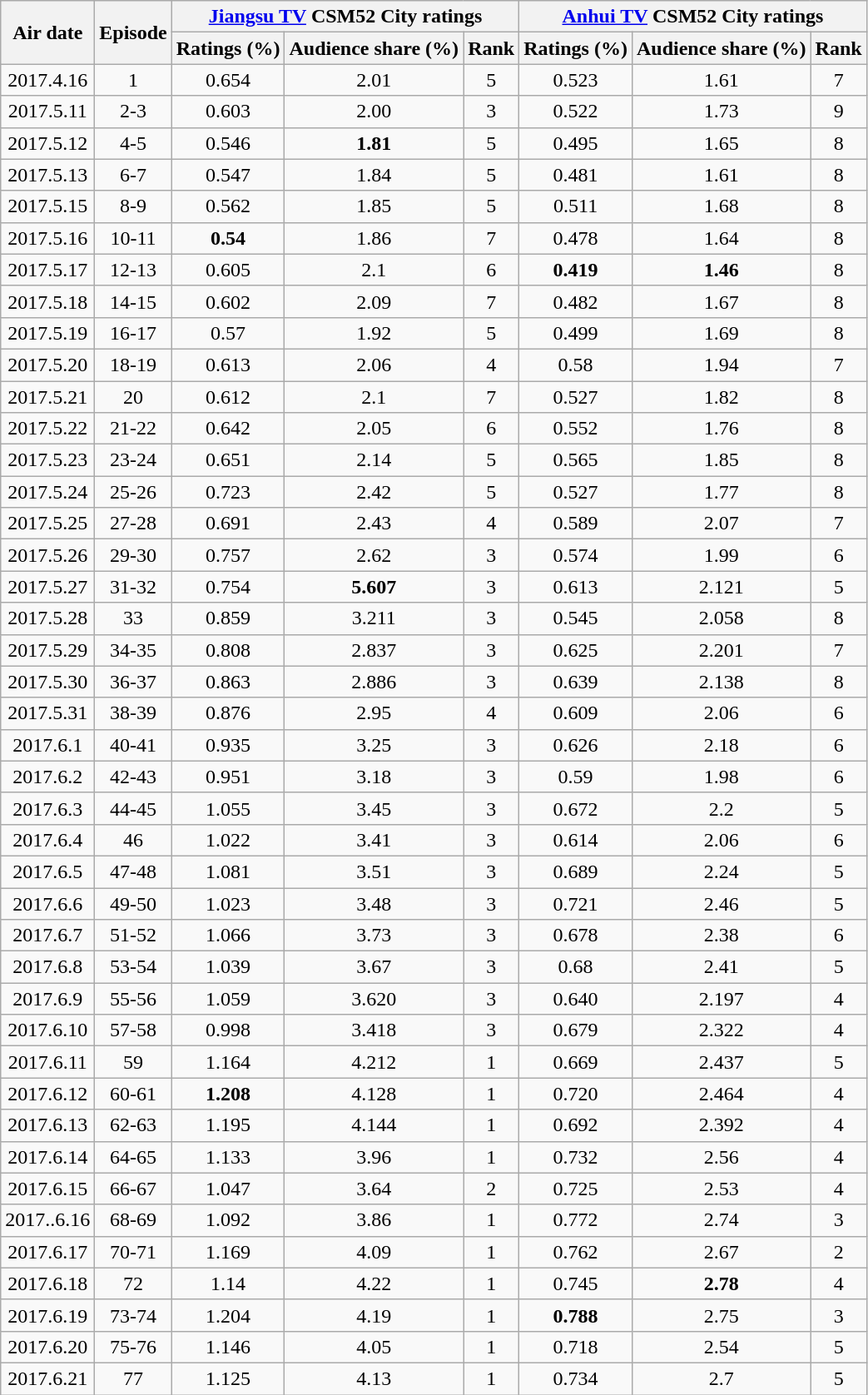<table class="wikitable sortable mw-collapsible jquery-tablesorter" style="text-align:center">
<tr>
<th rowspan="2">Air date</th>
<th rowspan="2">Episode</th>
<th colspan="3"><a href='#'>Jiangsu TV</a> CSM52 City ratings</th>
<th colspan="3"><a href='#'>Anhui TV</a> CSM52 City ratings</th>
</tr>
<tr>
<th>Ratings (%)</th>
<th>Audience share (%)</th>
<th>Rank</th>
<th>Ratings (%)</th>
<th>Audience share (%)</th>
<th>Rank</th>
</tr>
<tr>
<td>2017.4.16</td>
<td>1</td>
<td>0.654</td>
<td>2.01</td>
<td>5</td>
<td>0.523</td>
<td>1.61</td>
<td>7</td>
</tr>
<tr>
<td>2017.5.11</td>
<td>2-3</td>
<td>0.603</td>
<td>2.00</td>
<td>3</td>
<td>0.522</td>
<td>1.73</td>
<td>9</td>
</tr>
<tr>
<td>2017.5.12</td>
<td>4-5</td>
<td>0.546</td>
<td><strong><span>1.81</span></strong></td>
<td>5</td>
<td>0.495</td>
<td>1.65</td>
<td>8</td>
</tr>
<tr>
<td>2017.5.13</td>
<td>6-7</td>
<td>0.547</td>
<td>1.84</td>
<td>5</td>
<td>0.481</td>
<td>1.61</td>
<td>8</td>
</tr>
<tr>
<td>2017.5.15</td>
<td>8-9</td>
<td>0.562</td>
<td>1.85</td>
<td>5</td>
<td>0.511</td>
<td>1.68</td>
<td>8</td>
</tr>
<tr>
<td>2017.5.16</td>
<td>10-11</td>
<td><strong><span>0.54</span></strong></td>
<td>1.86</td>
<td>7</td>
<td>0.478</td>
<td>1.64</td>
<td>8</td>
</tr>
<tr>
<td>2017.5.17</td>
<td>12-13</td>
<td>0.605</td>
<td>2.1</td>
<td>6</td>
<td><strong><span>0.419</span></strong></td>
<td><strong><span>1.46</span></strong></td>
<td>8</td>
</tr>
<tr>
<td>2017.5.18</td>
<td>14-15</td>
<td>0.602</td>
<td>2.09</td>
<td>7</td>
<td>0.482</td>
<td>1.67</td>
<td>8</td>
</tr>
<tr>
<td>2017.5.19</td>
<td>16-17</td>
<td>0.57</td>
<td>1.92</td>
<td>5</td>
<td>0.499</td>
<td>1.69</td>
<td>8</td>
</tr>
<tr>
<td>2017.5.20</td>
<td>18-19</td>
<td>0.613</td>
<td>2.06</td>
<td>4</td>
<td>0.58</td>
<td>1.94</td>
<td>7</td>
</tr>
<tr>
<td>2017.5.21</td>
<td>20</td>
<td>0.612</td>
<td>2.1</td>
<td>7</td>
<td>0.527</td>
<td>1.82</td>
<td>8</td>
</tr>
<tr>
<td>2017.5.22</td>
<td>21-22</td>
<td>0.642</td>
<td>2.05</td>
<td>6</td>
<td>0.552</td>
<td>1.76</td>
<td>8</td>
</tr>
<tr>
<td>2017.5.23</td>
<td>23-24</td>
<td>0.651</td>
<td>2.14</td>
<td>5</td>
<td>0.565</td>
<td>1.85</td>
<td>8</td>
</tr>
<tr>
<td>2017.5.24</td>
<td>25-26</td>
<td>0.723</td>
<td>2.42</td>
<td>5</td>
<td>0.527</td>
<td>1.77</td>
<td>8</td>
</tr>
<tr>
<td>2017.5.25</td>
<td>27-28</td>
<td>0.691</td>
<td>2.43</td>
<td>4</td>
<td>0.589</td>
<td>2.07</td>
<td>7</td>
</tr>
<tr>
<td>2017.5.26</td>
<td>29-30</td>
<td>0.757</td>
<td>2.62</td>
<td>3</td>
<td>0.574</td>
<td>1.99</td>
<td>6</td>
</tr>
<tr>
<td>2017.5.27</td>
<td>31-32</td>
<td>0.754</td>
<td><strong><span>5.607</span></strong></td>
<td>3</td>
<td>0.613</td>
<td>2.121</td>
<td>5</td>
</tr>
<tr>
<td>2017.5.28</td>
<td>33</td>
<td>0.859</td>
<td>3.211</td>
<td>3</td>
<td>0.545</td>
<td>2.058</td>
<td>8</td>
</tr>
<tr>
<td>2017.5.29</td>
<td>34-35</td>
<td>0.808</td>
<td>2.837</td>
<td>3</td>
<td>0.625</td>
<td>2.201</td>
<td>7</td>
</tr>
<tr>
<td>2017.5.30</td>
<td>36-37</td>
<td>0.863</td>
<td>2.886</td>
<td>3</td>
<td>0.639</td>
<td>2.138</td>
<td>8</td>
</tr>
<tr>
<td>2017.5.31</td>
<td>38-39</td>
<td>0.876</td>
<td>2.95</td>
<td>4</td>
<td>0.609</td>
<td>2.06</td>
<td>6</td>
</tr>
<tr>
<td>2017.6.1</td>
<td>40-41</td>
<td>0.935</td>
<td>3.25</td>
<td>3</td>
<td>0.626</td>
<td>2.18</td>
<td>6</td>
</tr>
<tr>
<td>2017.6.2</td>
<td>42-43</td>
<td>0.951</td>
<td>3.18</td>
<td>3</td>
<td>0.59</td>
<td>1.98</td>
<td>6</td>
</tr>
<tr>
<td>2017.6.3</td>
<td>44-45</td>
<td>1.055</td>
<td>3.45</td>
<td>3</td>
<td>0.672</td>
<td>2.2</td>
<td>5</td>
</tr>
<tr>
<td>2017.6.4</td>
<td>46</td>
<td>1.022</td>
<td>3.41</td>
<td>3</td>
<td>0.614</td>
<td>2.06</td>
<td>6</td>
</tr>
<tr>
<td>2017.6.5</td>
<td>47-48</td>
<td>1.081</td>
<td>3.51</td>
<td>3</td>
<td>0.689</td>
<td>2.24</td>
<td>5</td>
</tr>
<tr>
<td>2017.6.6</td>
<td>49-50</td>
<td>1.023</td>
<td>3.48</td>
<td>3</td>
<td>0.721</td>
<td>2.46</td>
<td>5</td>
</tr>
<tr>
<td>2017.6.7</td>
<td>51-52</td>
<td>1.066</td>
<td>3.73</td>
<td>3</td>
<td>0.678</td>
<td>2.38</td>
<td>6</td>
</tr>
<tr>
<td>2017.6.8</td>
<td>53-54</td>
<td>1.039</td>
<td>3.67</td>
<td>3</td>
<td>0.68</td>
<td>2.41</td>
<td>5</td>
</tr>
<tr>
<td>2017.6.9</td>
<td>55-56</td>
<td>1.059</td>
<td>3.620</td>
<td>3</td>
<td>0.640</td>
<td>2.197</td>
<td>4</td>
</tr>
<tr>
<td>2017.6.10</td>
<td>57-58</td>
<td>0.998</td>
<td>3.418</td>
<td>3</td>
<td>0.679</td>
<td>2.322</td>
<td>4</td>
</tr>
<tr>
<td>2017.6.11</td>
<td>59</td>
<td>1.164</td>
<td>4.212</td>
<td>1</td>
<td>0.669</td>
<td>2.437</td>
<td>5</td>
</tr>
<tr>
<td>2017.6.12</td>
<td>60-61</td>
<td><strong><span>1.208</span></strong></td>
<td>4.128</td>
<td>1</td>
<td>0.720</td>
<td>2.464</td>
<td>4</td>
</tr>
<tr>
<td>2017.6.13</td>
<td>62-63</td>
<td>1.195</td>
<td>4.144</td>
<td>1</td>
<td>0.692</td>
<td>2.392</td>
<td>4</td>
</tr>
<tr>
<td>2017.6.14</td>
<td>64-65</td>
<td>1.133</td>
<td>3.96</td>
<td>1</td>
<td>0.732</td>
<td>2.56</td>
<td>4</td>
</tr>
<tr>
<td>2017.6.15</td>
<td>66-67</td>
<td>1.047</td>
<td>3.64</td>
<td>2</td>
<td>0.725</td>
<td>2.53</td>
<td>4</td>
</tr>
<tr>
<td>2017..6.16</td>
<td>68-69</td>
<td>1.092</td>
<td>3.86</td>
<td>1</td>
<td>0.772</td>
<td>2.74</td>
<td>3</td>
</tr>
<tr>
<td>2017.6.17</td>
<td>70-71</td>
<td>1.169</td>
<td>4.09</td>
<td>1</td>
<td>0.762</td>
<td>2.67</td>
<td>2</td>
</tr>
<tr>
<td>2017.6.18</td>
<td>72</td>
<td>1.14</td>
<td>4.22</td>
<td>1</td>
<td>0.745</td>
<td><strong><span>2.78</span></strong></td>
<td>4</td>
</tr>
<tr>
<td>2017.6.19</td>
<td>73-74</td>
<td>1.204</td>
<td>4.19</td>
<td>1</td>
<td><strong><span>0.788</span></strong></td>
<td>2.75</td>
<td>3</td>
</tr>
<tr>
<td>2017.6.20</td>
<td>75-76</td>
<td>1.146</td>
<td>4.05</td>
<td>1</td>
<td>0.718</td>
<td>2.54</td>
<td>5</td>
</tr>
<tr>
<td>2017.6.21</td>
<td>77</td>
<td>1.125</td>
<td>4.13</td>
<td>1</td>
<td>0.734</td>
<td>2.7</td>
<td>5</td>
</tr>
</table>
